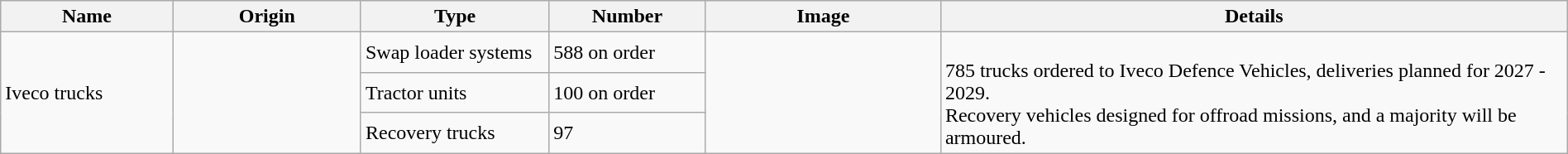<table class="wikitable" style="margin:auto; width:100%;">
<tr>
<th style="text-align: center; width:11%;">Name</th>
<th style="text-align: center; width:12%;">Origin</th>
<th style="text-align: center; width:12%;">Type</th>
<th style="text-align: center; width:10%;">Number</th>
<th style="text-align: center; width:15%;">Image</th>
<th style="text-align: center; width:40%;">Details</th>
</tr>
<tr>
<td rowspan="3">Iveco trucks</td>
<td rowspan="3"><small></small></td>
<td>Swap loader systems</td>
<td>588 on order</td>
<td rowspan="3"></td>
<td rowspan="3"><br>785 trucks ordered to Iveco Defence Vehicles, deliveries planned for 2027 - 2029.<br>Recovery vehicles designed for offroad missions, and a majority will be armoured.</td>
</tr>
<tr>
<td>Tractor units</td>
<td>100 on order</td>
</tr>
<tr>
<td>Recovery trucks</td>
<td>97</td>
</tr>
</table>
